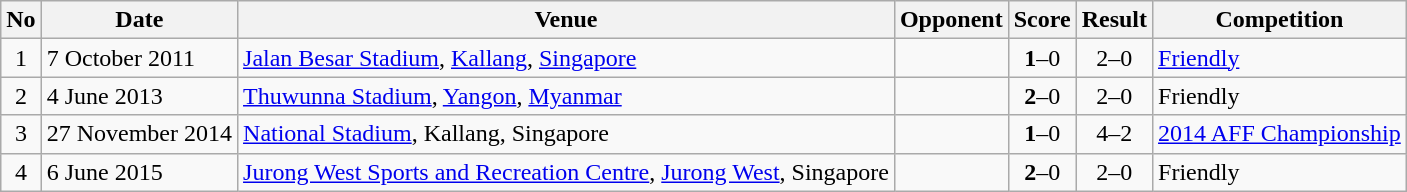<table class="wikitable">
<tr>
<th>No</th>
<th>Date</th>
<th>Venue</th>
<th>Opponent</th>
<th>Score</th>
<th>Result</th>
<th>Competition</th>
</tr>
<tr>
<td align=center>1</td>
<td>7 October 2011</td>
<td><a href='#'>Jalan Besar Stadium</a>, <a href='#'>Kallang</a>, <a href='#'>Singapore</a></td>
<td></td>
<td align=center><strong>1</strong>–0</td>
<td align=center>2–0</td>
<td><a href='#'>Friendly</a></td>
</tr>
<tr>
<td align=center>2</td>
<td>4 June 2013</td>
<td><a href='#'>Thuwunna Stadium</a>, <a href='#'>Yangon</a>, <a href='#'>Myanmar</a></td>
<td></td>
<td align=center><strong>2</strong>–0</td>
<td align=center>2–0</td>
<td>Friendly</td>
</tr>
<tr>
<td align=center>3</td>
<td>27 November 2014</td>
<td><a href='#'>National Stadium</a>, Kallang, Singapore</td>
<td></td>
<td align=center><strong>1</strong>–0</td>
<td align=center>4–2</td>
<td><a href='#'>2014 AFF Championship</a></td>
</tr>
<tr>
<td align=center>4</td>
<td>6 June 2015</td>
<td><a href='#'>Jurong West Sports and Recreation Centre</a>, <a href='#'>Jurong West</a>, Singapore</td>
<td></td>
<td align=center><strong>2</strong>–0</td>
<td align=center>2–0</td>
<td>Friendly</td>
</tr>
</table>
